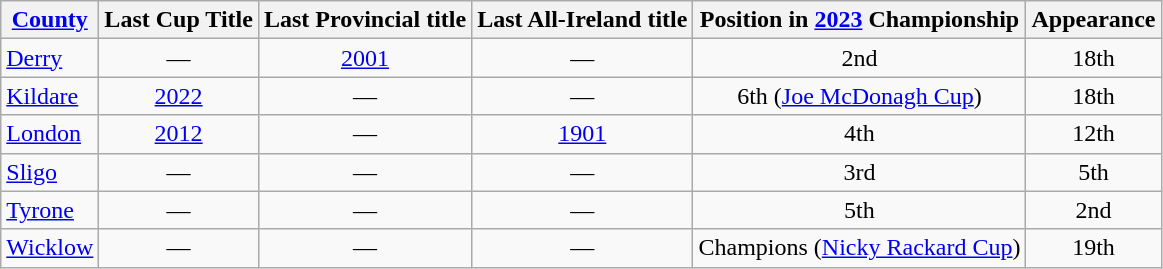<table class="wikitable sortable" style="text-align:center">
<tr>
<th><a href='#'>County</a></th>
<th>Last Cup Title</th>
<th>Last Provincial title</th>
<th>Last All-Ireland title</th>
<th>Position in <a href='#'>2023</a> Championship</th>
<th>Appearance</th>
</tr>
<tr>
<td style="text-align:left"> <a href='#'>Derry</a></td>
<td>—</td>
<td><a href='#'>2001</a></td>
<td>—</td>
<td>2nd</td>
<td>18th</td>
</tr>
<tr>
<td style="text-align:left"> <a href='#'>Kildare</a></td>
<td><a href='#'>2022</a></td>
<td>—</td>
<td>—</td>
<td>6th (<a href='#'>Joe McDonagh Cup</a>)</td>
<td>18th</td>
</tr>
<tr>
<td style="text-align:left"> <a href='#'>London</a></td>
<td><a href='#'>2012</a></td>
<td>—</td>
<td><a href='#'>1901</a></td>
<td>4th</td>
<td>12th</td>
</tr>
<tr>
<td style="text-align:left"> <a href='#'>Sligo</a></td>
<td>—</td>
<td>—</td>
<td>—</td>
<td>3rd</td>
<td>5th</td>
</tr>
<tr>
<td style="text-align:left"> <a href='#'>Tyrone</a></td>
<td>—</td>
<td>—</td>
<td>—</td>
<td>5th</td>
<td>2nd</td>
</tr>
<tr>
<td style="text-align:left"> <a href='#'>Wicklow</a></td>
<td>—</td>
<td>—</td>
<td>—</td>
<td>Champions (<a href='#'>Nicky Rackard Cup</a>)</td>
<td>19th</td>
</tr>
</table>
